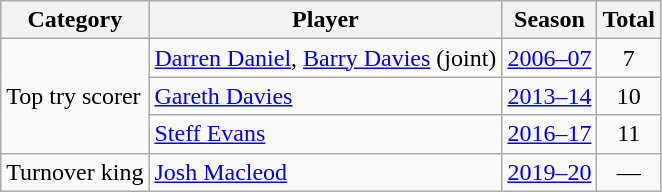<table class="wikitable">
<tr>
<th>Category</th>
<th>Player</th>
<th>Season</th>
<th>Total</th>
</tr>
<tr>
<td rowspan="3">Top try scorer</td>
<td><a href='#'>Darren Daniel</a>, <a href='#'>Barry Davies</a> (joint)</td>
<td><a href='#'>2006–07</a></td>
<td align=center>7</td>
</tr>
<tr>
<td><a href='#'>Gareth Davies</a></td>
<td><a href='#'>2013–14</a></td>
<td align=center>10</td>
</tr>
<tr>
<td><a href='#'>Steff Evans</a></td>
<td><a href='#'>2016–17</a></td>
<td align=center>11</td>
</tr>
<tr>
<td>Turnover king</td>
<td><a href='#'>Josh Macleod</a></td>
<td><a href='#'>2019–20</a></td>
<td align=center>—</td>
</tr>
</table>
